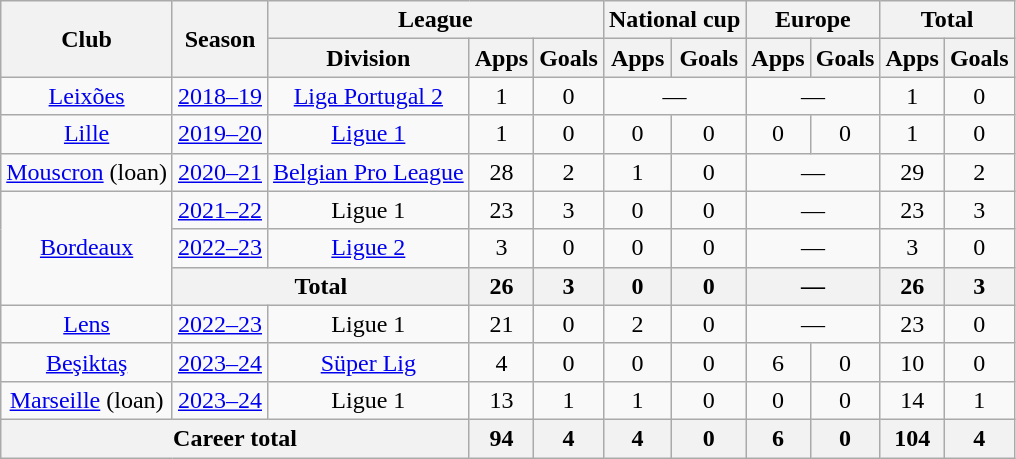<table class="wikitable" style="text-align:center">
<tr>
<th rowspan="2">Club</th>
<th rowspan="2">Season</th>
<th colspan="3">League</th>
<th colspan="2">National cup</th>
<th colspan="2">Europe</th>
<th colspan="2">Total</th>
</tr>
<tr>
<th>Division</th>
<th>Apps</th>
<th>Goals</th>
<th>Apps</th>
<th>Goals</th>
<th>Apps</th>
<th>Goals</th>
<th>Apps</th>
<th>Goals</th>
</tr>
<tr>
<td><a href='#'>Leixões</a></td>
<td><a href='#'>2018–19</a></td>
<td><a href='#'>Liga Portugal 2</a></td>
<td>1</td>
<td>0</td>
<td colspan="2">—</td>
<td colspan="2">—</td>
<td>1</td>
<td>0</td>
</tr>
<tr>
<td><a href='#'>Lille</a></td>
<td><a href='#'>2019–20</a></td>
<td><a href='#'>Ligue 1</a></td>
<td>1</td>
<td>0</td>
<td>0</td>
<td>0</td>
<td>0</td>
<td>0</td>
<td>1</td>
<td>0</td>
</tr>
<tr>
<td><a href='#'>Mouscron</a> (loan)</td>
<td><a href='#'>2020–21</a></td>
<td><a href='#'>Belgian Pro League</a></td>
<td>28</td>
<td>2</td>
<td>1</td>
<td>0</td>
<td colspan="2">—</td>
<td>29</td>
<td>2</td>
</tr>
<tr>
<td rowspan="3"><a href='#'>Bordeaux</a></td>
<td><a href='#'>2021–22</a></td>
<td>Ligue 1</td>
<td>23</td>
<td>3</td>
<td>0</td>
<td>0</td>
<td colspan="2">—</td>
<td>23</td>
<td>3</td>
</tr>
<tr>
<td><a href='#'>2022–23</a></td>
<td><a href='#'>Ligue 2</a></td>
<td>3</td>
<td>0</td>
<td>0</td>
<td>0</td>
<td colspan="2">—</td>
<td>3</td>
<td>0</td>
</tr>
<tr>
<th colspan="2">Total</th>
<th>26</th>
<th>3</th>
<th>0</th>
<th>0</th>
<th colspan="2">—</th>
<th>26</th>
<th>3</th>
</tr>
<tr>
<td><a href='#'>Lens</a></td>
<td><a href='#'>2022–23</a></td>
<td>Ligue 1</td>
<td>21</td>
<td>0</td>
<td>2</td>
<td>0</td>
<td colspan="2">—</td>
<td>23</td>
<td>0</td>
</tr>
<tr>
<td><a href='#'>Beşiktaş</a></td>
<td><a href='#'>2023–24</a></td>
<td><a href='#'>Süper Lig</a></td>
<td>4</td>
<td>0</td>
<td>0</td>
<td>0</td>
<td>6</td>
<td>0</td>
<td>10</td>
<td>0</td>
</tr>
<tr>
<td><a href='#'>Marseille</a> (loan)</td>
<td><a href='#'>2023–24</a></td>
<td>Ligue 1</td>
<td>13</td>
<td>1</td>
<td>1</td>
<td>0</td>
<td>0</td>
<td>0</td>
<td>14</td>
<td>1</td>
</tr>
<tr>
<th colspan="3">Career total</th>
<th>94</th>
<th>4</th>
<th>4</th>
<th>0</th>
<th>6</th>
<th>0</th>
<th>104</th>
<th>4</th>
</tr>
</table>
